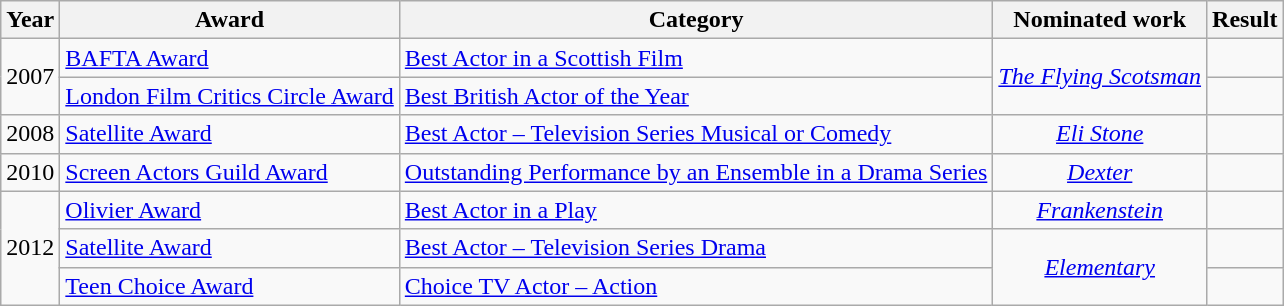<table class="wikitable">
<tr>
<th>Year</th>
<th>Award</th>
<th>Category</th>
<th>Nominated work</th>
<th>Result</th>
</tr>
<tr>
<td rowspan=2>2007</td>
<td><a href='#'>BAFTA Award</a></td>
<td><a href='#'>Best Actor in a Scottish Film</a></td>
<td rowspan=2 style="text-align: center"><em><a href='#'>The Flying Scotsman</a></em></td>
<td></td>
</tr>
<tr>
<td><a href='#'>London Film Critics Circle Award</a></td>
<td><a href='#'>Best British Actor of the Year</a></td>
<td></td>
</tr>
<tr>
<td>2008</td>
<td><a href='#'>Satellite Award</a></td>
<td><a href='#'>Best Actor – Television Series Musical or Comedy</a></td>
<td style="text-align: center"><em><a href='#'>Eli Stone</a></em></td>
<td></td>
</tr>
<tr>
<td>2010</td>
<td><a href='#'>Screen Actors Guild Award</a></td>
<td><a href='#'>Outstanding Performance by an Ensemble in a Drama Series</a></td>
<td style="text-align: center"><em><a href='#'>Dexter</a></em></td>
<td></td>
</tr>
<tr>
<td rowspan=3>2012</td>
<td><a href='#'>Olivier Award</a></td>
<td><a href='#'>Best Actor in a Play</a></td>
<td style="text-align: center"><em><a href='#'>Frankenstein</a></em></td>
<td></td>
</tr>
<tr>
<td><a href='#'>Satellite Award</a></td>
<td><a href='#'>Best Actor – Television Series Drama</a></td>
<td rowspan=2 style="text-align: center"><em><a href='#'>Elementary</a></em></td>
<td></td>
</tr>
<tr>
<td><a href='#'>Teen Choice Award</a></td>
<td><a href='#'>Choice TV Actor – Action</a></td>
<td></td>
</tr>
</table>
